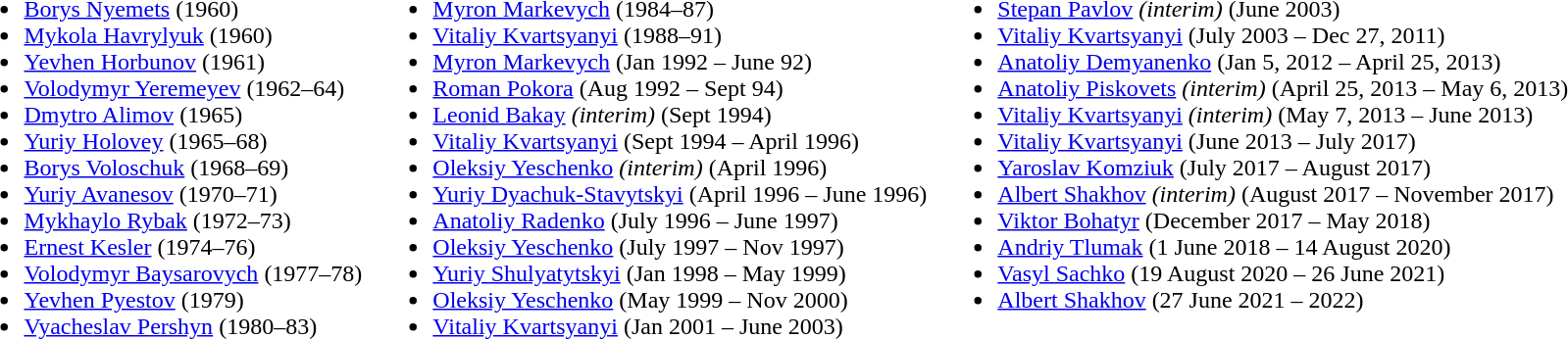<table>
<tr style="vertical-align: top;">
<td><br><ul><li> <a href='#'>Borys Nyemets</a> (1960)</li><li> <a href='#'>Mykola Havrylyuk</a> (1960)</li><li> <a href='#'>Yevhen Horbunov</a> (1961)</li><li> <a href='#'>Volodymyr Yeremeyev</a> (1962–64)</li><li> <a href='#'>Dmytro Alimov</a> (1965)</li><li> <a href='#'>Yuriy Holovey</a> (1965–68)</li><li> <a href='#'>Borys Voloschuk</a> (1968–69)</li><li> <a href='#'>Yuriy Avanesov</a> (1970–71)</li><li> <a href='#'>Mykhaylo Rybak</a> (1972–73)</li><li> <a href='#'>Ernest Kesler</a> (1974–76)</li><li> <a href='#'>Volodymyr Baysarovych</a> (1977–78)</li><li> <a href='#'>Yevhen Pyestov</a> (1979)</li><li> <a href='#'>Vyacheslav Pershyn</a> (1980–83)</li></ul></td>
<td></td>
<td><br><ul><li> <a href='#'>Myron Markevych</a> (1984–87)</li><li> <a href='#'>Vitaliy Kvartsyanyi</a> (1988–91)</li><li> <a href='#'>Myron Markevych</a> (Jan 1992 – June 92)</li><li> <a href='#'>Roman Pokora</a> (Aug 1992 – Sept 94)</li><li> <a href='#'>Leonid Bakay</a> <em>(interim)</em> (Sept 1994)</li><li> <a href='#'>Vitaliy Kvartsyanyi</a> (Sept 1994 – April 1996)</li><li> <a href='#'>Oleksiy Yeschenko</a> <em>(interim)</em> (April 1996)</li><li> <a href='#'>Yuriy Dyachuk-Stavytskyi</a> (April 1996 – June 1996)</li><li> <a href='#'>Anatoliy Radenko</a> (July 1996 – June 1997)</li><li> <a href='#'>Oleksiy Yeschenko</a> (July 1997 – Nov 1997)</li><li> <a href='#'>Yuriy Shulyatytskyi</a> (Jan 1998 – May 1999)</li><li> <a href='#'>Oleksiy Yeschenko</a> (May 1999 – Nov 2000)</li><li> <a href='#'>Vitaliy Kvartsyanyi</a> (Jan 2001 – June 2003)</li></ul></td>
<td></td>
<td><br><ul><li> <a href='#'>Stepan Pavlov</a> <em>(interim)</em> (June 2003)</li><li> <a href='#'>Vitaliy Kvartsyanyi</a> (July 2003 – Dec 27, 2011)</li><li> <a href='#'>Anatoliy Demyanenko</a> (Jan 5, 2012 – April 25, 2013)</li><li> <a href='#'>Anatoliy Piskovets</a> <em>(interim)</em> (April 25, 2013 – May 6, 2013)</li><li> <a href='#'>Vitaliy Kvartsyanyi</a> <em>(interim)</em> (May 7, 2013 – June 2013)</li><li> <a href='#'>Vitaliy Kvartsyanyi</a> (June 2013 – July 2017)</li><li> <a href='#'>Yaroslav Komziuk</a> (July 2017 – August 2017)</li><li> <a href='#'>Albert Shakhov</a> <em>(interim)</em> (August 2017 – November 2017)</li><li> <a href='#'>Viktor Bohatyr</a> (December 2017 – May 2018)</li><li> <a href='#'>Andriy Tlumak</a> (1 June 2018 – 14 August 2020)</li><li> <a href='#'>Vasyl Sachko</a> (19 August 2020 – 26 June 2021)</li><li> <a href='#'>Albert Shakhov</a> (27 June 2021 – 2022)</li></ul></td>
</tr>
</table>
